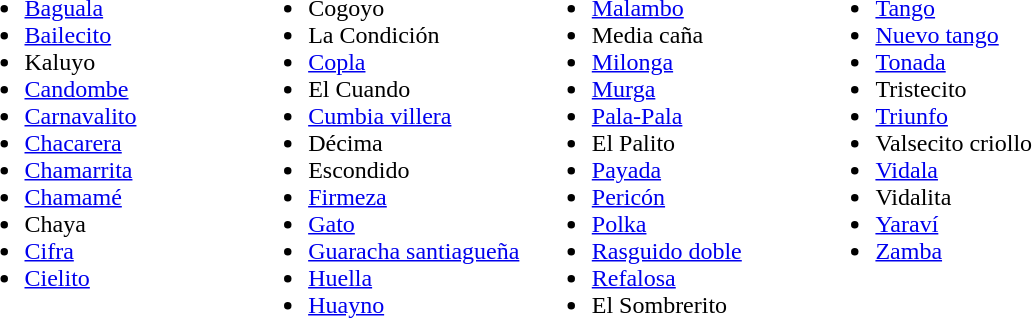<table style="width:60%;">
<tr>
<td style="width:25%; vertical-align:top;"><br><ul><li><a href='#'>Baguala</a></li><li><a href='#'>Bailecito</a></li><li>Kaluyo</li><li><a href='#'>Candombe</a></li><li><a href='#'>Carnavalito</a></li><li><a href='#'>Chacarera</a></li><li><a href='#'>Chamarrita</a></li><li><a href='#'>Chamamé</a></li><li>Chaya</li><li><a href='#'>Cifra</a></li><li><a href='#'>Cielito</a></li></ul></td>
<td style="width:25%; vertical-align:top;"><br><ul><li>Cogoyo</li><li>La Condición</li><li><a href='#'>Copla</a></li><li>El Cuando</li><li><a href='#'>Cumbia villera</a></li><li>Décima</li><li>Escondido</li><li><a href='#'>Firmeza</a></li><li><a href='#'>Gato</a></li><li><a href='#'>Guaracha santiagueña</a></li><li><a href='#'>Huella</a></li><li><a href='#'>Huayno</a></li></ul></td>
<td style="width:25%; vertical-align:top;"><br><ul><li><a href='#'>Malambo</a></li><li>Media caña</li><li><a href='#'>Milonga</a></li><li><a href='#'>Murga</a></li><li><a href='#'>Pala-Pala</a></li><li>El Palito</li><li><a href='#'>Payada</a></li><li><a href='#'>Pericón</a></li><li><a href='#'>Polka</a></li><li><a href='#'>Rasguido doble</a></li><li><a href='#'>Refalosa</a></li><li>El Sombrerito</li></ul></td>
<td style="width:25%; vertical-align:top;"><br><ul><li><a href='#'>Tango</a></li><li><a href='#'>Nuevo tango</a></li><li><a href='#'>Tonada</a></li><li>Tristecito</li><li><a href='#'>Triunfo</a></li><li>Valsecito criollo</li><li><a href='#'>Vidala</a></li><li>Vidalita</li><li><a href='#'>Yaraví</a></li><li><a href='#'>Zamba</a></li></ul></td>
</tr>
</table>
